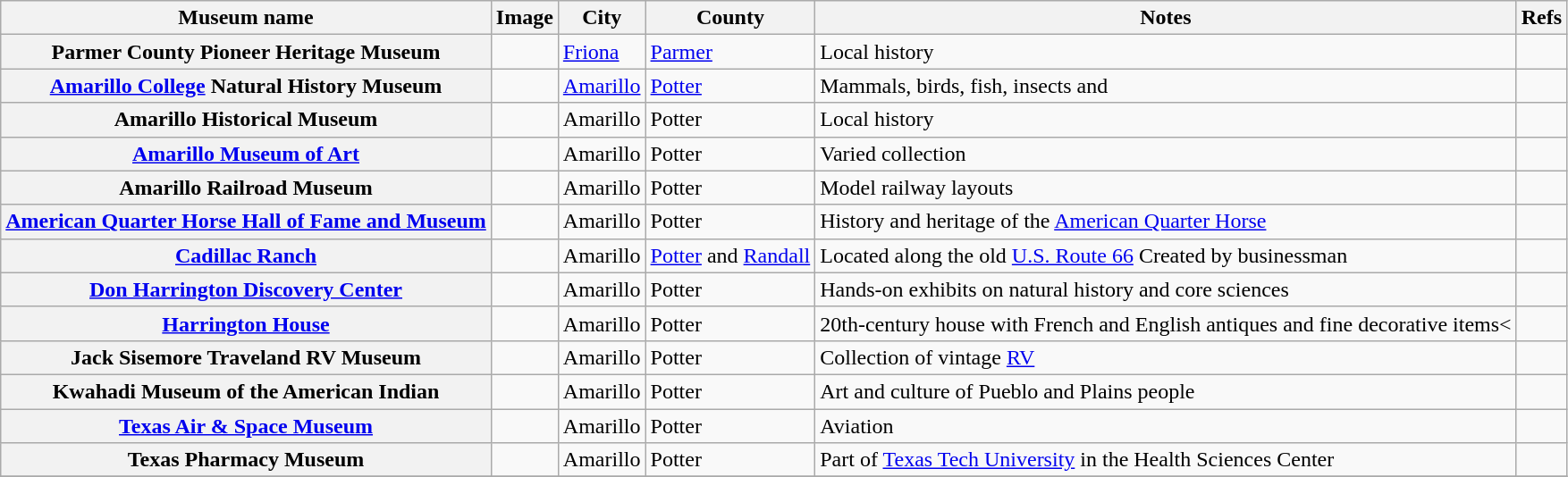<table class="wikitable sortable plainrowheaders">
<tr>
<th scope="col">Museum name</th>
<th scope="col"  class="unsortable">Image</th>
<th scope="col">City</th>
<th scope="col">County</th>
<th scope="col">Notes</th>
<th scope="col" class="unsortable">Refs</th>
</tr>
<tr>
<th scope="row">Parmer County Pioneer Heritage Museum</th>
<td></td>
<td><a href='#'>Friona</a></td>
<td><a href='#'>Parmer</a></td>
<td>Local history</td>
<td align="center"></td>
</tr>
<tr>
<th scope="row"><a href='#'>Amarillo College</a> Natural History Museum</th>
<td></td>
<td><a href='#'>Amarillo</a></td>
<td><a href='#'>Potter</a></td>
<td>Mammals, birds, fish, insects and</td>
<td align="center"></td>
</tr>
<tr>
<th scope="row">Amarillo Historical Museum</th>
<td></td>
<td>Amarillo</td>
<td>Potter</td>
<td>Local history</td>
<td align="center"></td>
</tr>
<tr>
<th scope="row"><a href='#'>Amarillo Museum of Art</a></th>
<td></td>
<td>Amarillo</td>
<td>Potter</td>
<td>Varied collection</td>
<td align="center"></td>
</tr>
<tr>
<th scope="row">Amarillo Railroad Museum</th>
<td></td>
<td>Amarillo</td>
<td>Potter</td>
<td>Model railway layouts</td>
<td align="center"></td>
</tr>
<tr>
<th scope="row"><a href='#'>American Quarter Horse Hall of Fame and Museum</a></th>
<td></td>
<td>Amarillo</td>
<td>Potter</td>
<td>History and heritage of the <a href='#'>American Quarter Horse</a></td>
<td align="center"></td>
</tr>
<tr>
<th scope="row"><a href='#'>Cadillac Ranch</a></th>
<td></td>
<td>Amarillo</td>
<td><a href='#'>Potter</a> and <a href='#'>Randall</a></td>
<td>Located along the old <a href='#'>U.S. Route 66</a> Created by businessman </td>
<td align="center"></td>
</tr>
<tr>
<th scope="row"><a href='#'>Don Harrington Discovery Center</a></th>
<td></td>
<td>Amarillo</td>
<td>Potter</td>
<td>Hands-on exhibits on natural history and core sciences</td>
<td align="center"></td>
</tr>
<tr>
<th scope="row"><a href='#'>Harrington House</a></th>
<td></td>
<td>Amarillo</td>
<td>Potter</td>
<td>20th-century house with French and English antiques and fine decorative items<</td>
<td align="center"></td>
</tr>
<tr>
<th scope="row">Jack Sisemore Traveland RV Museum</th>
<td></td>
<td>Amarillo</td>
<td>Potter</td>
<td>Collection of vintage <a href='#'>RV</a></td>
<td align="center"></td>
</tr>
<tr>
<th scope="row">Kwahadi Museum of the American Indian</th>
<td></td>
<td>Amarillo</td>
<td>Potter</td>
<td>Art and culture of Pueblo and Plains people</td>
<td align="center"></td>
</tr>
<tr>
<th scope="row"><a href='#'>Texas Air & Space Museum</a></th>
<td></td>
<td>Amarillo</td>
<td>Potter</td>
<td>Aviation</td>
<td align="center"></td>
</tr>
<tr>
<th scope="row">Texas Pharmacy Museum</th>
<td></td>
<td>Amarillo</td>
<td>Potter</td>
<td>Part of <a href='#'>Texas Tech University</a> in the Health Sciences Center</td>
<td align="center"></td>
</tr>
<tr>
</tr>
</table>
